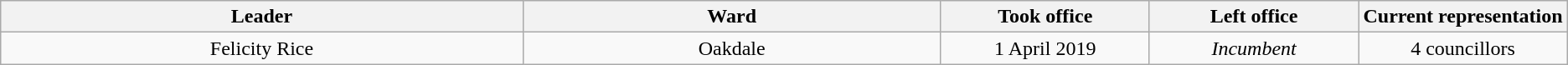<table class="wikitable" style="text-align:center">
<tr>
<th style="width:25%;">Leader</th>
<th style="width:20%;">Ward</th>
<th style="width:10%;">Took office</th>
<th style="width:10%;">Left office</th>
<th style="width:10%;">Current representation</th>
</tr>
<tr>
<td>Felicity Rice</td>
<td>Oakdale </td>
<td>1 April 2019</td>
<td><em>Incumbent</em></td>
<td>4 councillors</td>
</tr>
</table>
